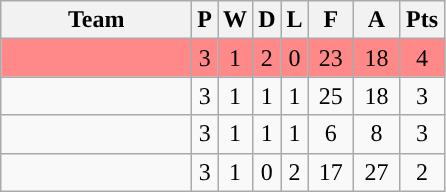<table class="wikitable" style="text-align:center;">
<tr>
<th width="120px">Team</th>
<th>P</th>
<th>W</th>
<th>D</th>
<th>L</th>
<th width="23px">F</th>
<th width="23px">A</th>
<th width="23px">Pts</th>
</tr>
<tr bgcolor="#FF8888">
<td></td>
<td>3</td>
<td>1</td>
<td>2</td>
<td>0</td>
<td>23</td>
<td>18</td>
<td>4</td>
</tr>
<tr>
<td></td>
<td>3</td>
<td>1</td>
<td>1</td>
<td>1</td>
<td>25</td>
<td>18</td>
<td>3</td>
</tr>
<tr>
<td></td>
<td>3</td>
<td>1</td>
<td>1</td>
<td>1</td>
<td>6</td>
<td>8</td>
<td>3</td>
</tr>
<tr>
<td></td>
<td>3</td>
<td>1</td>
<td>0</td>
<td>2</td>
<td>17</td>
<td>27</td>
<td>2</td>
</tr>
</table>
